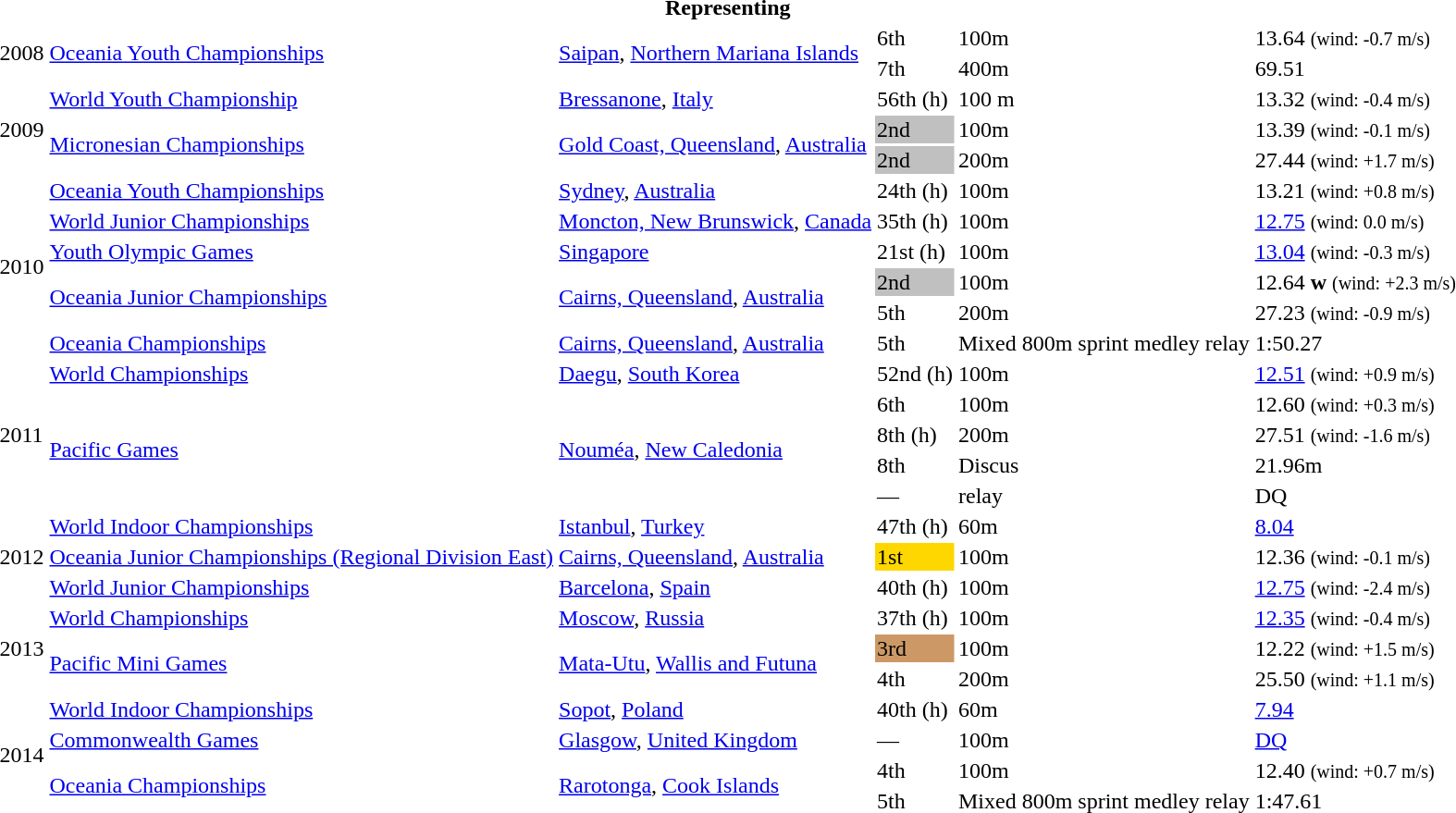<table>
<tr>
<th colspan="6">Representing </th>
</tr>
<tr>
<td rowspan=2>2008</td>
<td rowspan=2><a href='#'>Oceania Youth Championships</a></td>
<td rowspan=2><a href='#'>Saipan</a>, <a href='#'>Northern Mariana Islands</a></td>
<td>6th</td>
<td>100m</td>
<td>13.64 <small>(wind: -0.7 m/s)</small></td>
</tr>
<tr>
<td>7th</td>
<td>400m</td>
<td>69.51</td>
</tr>
<tr>
<td rowspan=3>2009</td>
<td><a href='#'>World Youth Championship</a></td>
<td><a href='#'>Bressanone</a>, <a href='#'>Italy</a></td>
<td>56th (h)</td>
<td>100 m</td>
<td>13.32 <small>(wind: -0.4 m/s)</small></td>
</tr>
<tr>
<td rowspan=2><a href='#'>Micronesian Championships</a></td>
<td rowspan=2><a href='#'>Gold Coast, Queensland</a>, <a href='#'>Australia</a></td>
<td bgcolor=silver>2nd</td>
<td>100m</td>
<td>13.39 <small>(wind: -0.1 m/s)</small></td>
</tr>
<tr>
<td bgcolor=silver>2nd</td>
<td>200m</td>
<td>27.44 <small>(wind: +1.7 m/s)</small></td>
</tr>
<tr>
<td rowspan=6>2010</td>
<td><a href='#'>Oceania Youth Championships</a></td>
<td><a href='#'>Sydney</a>, <a href='#'>Australia</a></td>
<td>24th (h)</td>
<td>100m</td>
<td>13.21 <small>(wind: +0.8 m/s)</small></td>
</tr>
<tr>
<td><a href='#'>World Junior Championships</a></td>
<td><a href='#'>Moncton, New Brunswick</a>, <a href='#'>Canada</a></td>
<td>35th (h)</td>
<td>100m</td>
<td><a href='#'>12.75</a> <small>(wind: 0.0 m/s)</small></td>
</tr>
<tr>
<td><a href='#'>Youth Olympic Games</a></td>
<td><a href='#'>Singapore</a></td>
<td>21st (h)</td>
<td>100m</td>
<td><a href='#'>13.04</a> <small>(wind: -0.3 m/s)</small></td>
</tr>
<tr>
<td rowspan=2><a href='#'>Oceania Junior Championships</a></td>
<td rowspan=2><a href='#'>Cairns, Queensland</a>, <a href='#'>Australia</a></td>
<td bgcolor=silver>2nd</td>
<td>100m</td>
<td>12.64 <strong>w</strong> <small>(wind: +2.3 m/s)</small></td>
</tr>
<tr>
<td>5th</td>
<td>200m</td>
<td>27.23 <small>(wind: -0.9 m/s)</small></td>
</tr>
<tr>
<td><a href='#'>Oceania Championships</a></td>
<td><a href='#'>Cairns, Queensland</a>, <a href='#'>Australia</a></td>
<td>5th</td>
<td>Mixed 800m sprint medley relay</td>
<td>1:50.27</td>
</tr>
<tr>
<td rowspan=5>2011</td>
<td><a href='#'>World Championships</a></td>
<td><a href='#'>Daegu</a>, <a href='#'>South Korea</a></td>
<td>52nd (h)</td>
<td>100m</td>
<td><a href='#'>12.51</a> <small>(wind: +0.9 m/s)</small></td>
</tr>
<tr>
<td rowspan=4><a href='#'>Pacific Games</a></td>
<td rowspan=4><a href='#'>Nouméa</a>, <a href='#'>New Caledonia</a></td>
<td>6th</td>
<td>100m</td>
<td>12.60 <small>(wind: +0.3 m/s)</small></td>
</tr>
<tr>
<td>8th (h)</td>
<td>200m</td>
<td>27.51 <small>(wind: -1.6 m/s)</small></td>
</tr>
<tr>
<td>8th</td>
<td>Discus</td>
<td>21.96m</td>
</tr>
<tr>
<td>—</td>
<td> relay</td>
<td>DQ</td>
</tr>
<tr>
<td rowspan=3>2012</td>
<td><a href='#'>World Indoor Championships</a></td>
<td><a href='#'>Istanbul</a>, <a href='#'>Turkey</a></td>
<td>47th (h)</td>
<td>60m</td>
<td><a href='#'>8.04</a></td>
</tr>
<tr>
<td><a href='#'>Oceania Junior Championships (Regional Division East)</a></td>
<td><a href='#'>Cairns, Queensland</a>, <a href='#'>Australia</a></td>
<td bgcolor=gold>1st</td>
<td>100m</td>
<td>12.36 <small>(wind: -0.1 m/s)</small></td>
</tr>
<tr>
<td><a href='#'>World Junior Championships</a></td>
<td><a href='#'>Barcelona</a>, <a href='#'>Spain</a></td>
<td>40th (h)</td>
<td>100m</td>
<td><a href='#'>12.75</a> <small>(wind: -2.4 m/s)</small></td>
</tr>
<tr>
<td rowspan=3>2013</td>
<td><a href='#'>World Championships</a></td>
<td><a href='#'>Moscow</a>, <a href='#'>Russia</a></td>
<td>37th (h)</td>
<td>100m</td>
<td><a href='#'>12.35</a> <small>(wind: -0.4 m/s)</small></td>
</tr>
<tr>
<td rowspan=2><a href='#'>Pacific Mini Games</a></td>
<td rowspan=2><a href='#'>Mata-Utu</a>, <a href='#'>Wallis and Futuna</a></td>
<td bgcolor="cc9966">3rd</td>
<td>100m</td>
<td>12.22 <small>(wind: +1.5 m/s)</small></td>
</tr>
<tr>
<td>4th</td>
<td>200m</td>
<td>25.50 <small>(wind: +1.1 m/s)</small></td>
</tr>
<tr>
<td rowspan=4>2014</td>
<td><a href='#'>World Indoor Championships</a></td>
<td><a href='#'>Sopot</a>, <a href='#'>Poland</a></td>
<td>40th (h)</td>
<td>60m</td>
<td><a href='#'>7.94</a></td>
</tr>
<tr>
<td><a href='#'>Commonwealth Games</a></td>
<td><a href='#'>Glasgow</a>, <a href='#'>United Kingdom</a></td>
<td>—</td>
<td>100m</td>
<td><a href='#'>DQ</a></td>
</tr>
<tr>
<td rowspan=2><a href='#'>Oceania Championships</a></td>
<td rowspan=2><a href='#'>Rarotonga</a>, <a href='#'>Cook Islands</a></td>
<td>4th</td>
<td>100m</td>
<td>12.40 <small>(wind: +0.7 m/s)</small></td>
</tr>
<tr>
<td>5th</td>
<td>Mixed 800m sprint medley relay</td>
<td>1:47.61</td>
</tr>
</table>
